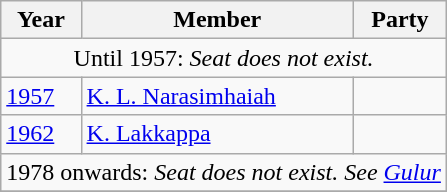<table class="wikitable sortable">
<tr>
<th>Year</th>
<th>Member</th>
<th colspan="2">Party</th>
</tr>
<tr>
<td colspan=4 align=center>Until 1957: <em>Seat does not exist.</em></td>
</tr>
<tr>
<td><a href='#'>1957</a></td>
<td><a href='#'>K. L. Narasimhaiah</a></td>
<td></td>
</tr>
<tr>
<td><a href='#'>1962</a></td>
<td><a href='#'>K. Lakkappa</a></td>
<td></td>
</tr>
<tr>
<td colspan=4 align=center>1978 onwards: <em>Seat does not exist. See <a href='#'>Gulur</a></em></td>
</tr>
<tr>
</tr>
</table>
